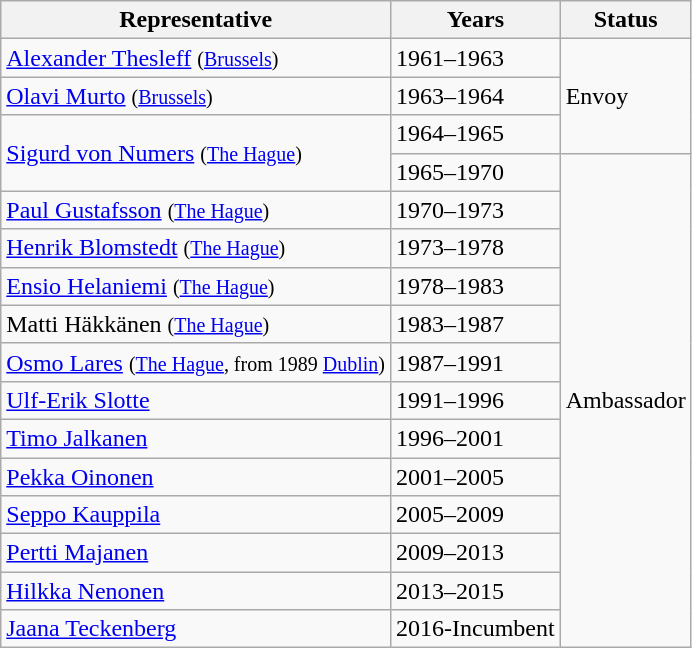<table class="wikitable sortable">
<tr>
<th>Representative</th>
<th>Years</th>
<th>Status</th>
</tr>
<tr>
<td><a href='#'>Alexander Thesleff</a> <small>(<a href='#'>Brussels</a>)</small></td>
<td>1961–1963</td>
<td rowspan="3">Envoy</td>
</tr>
<tr>
<td><a href='#'>Olavi Murto</a> <small>(<a href='#'>Brussels</a>)</small></td>
<td>1963–1964</td>
</tr>
<tr>
<td rowspan="2"><a href='#'>Sigurd von Numers</a> <small>(<a href='#'>The Hague</a>)</small></td>
<td>1964–1965</td>
</tr>
<tr>
<td>1965–1970</td>
<td rowspan="13">Ambassador</td>
</tr>
<tr>
<td><a href='#'>Paul Gustafsson</a> <small>(<a href='#'>The Hague</a>)</small></td>
<td>1970–1973</td>
</tr>
<tr>
<td><a href='#'>Henrik Blomstedt</a> <small>(<a href='#'>The Hague</a>)</small></td>
<td>1973–1978</td>
</tr>
<tr>
<td><a href='#'>Ensio Helaniemi</a> <small>(<a href='#'>The Hague</a>)</small></td>
<td>1978–1983</td>
</tr>
<tr>
<td>Matti Häkkänen <small>(<a href='#'>The Hague</a>)</small></td>
<td>1983–1987</td>
</tr>
<tr>
<td><a href='#'>Osmo Lares</a> <small>(<a href='#'>The Hague</a>, from 1989 <a href='#'>Dublin</a>)</small></td>
<td>1987–1991</td>
</tr>
<tr>
<td><a href='#'>Ulf-Erik Slotte</a></td>
<td>1991–1996</td>
</tr>
<tr>
<td><a href='#'>Timo Jalkanen</a></td>
<td>1996–2001</td>
</tr>
<tr>
<td><a href='#'>Pekka Oinonen</a></td>
<td>2001–2005</td>
</tr>
<tr>
<td><a href='#'>Seppo Kauppila</a></td>
<td>2005–2009</td>
</tr>
<tr>
<td><a href='#'>Pertti Majanen</a></td>
<td>2009–2013</td>
</tr>
<tr>
<td><a href='#'>Hilkka Nenonen</a></td>
<td>2013–2015</td>
</tr>
<tr>
<td><a href='#'>Jaana Teckenberg</a></td>
<td>2016-Incumbent</td>
</tr>
</table>
